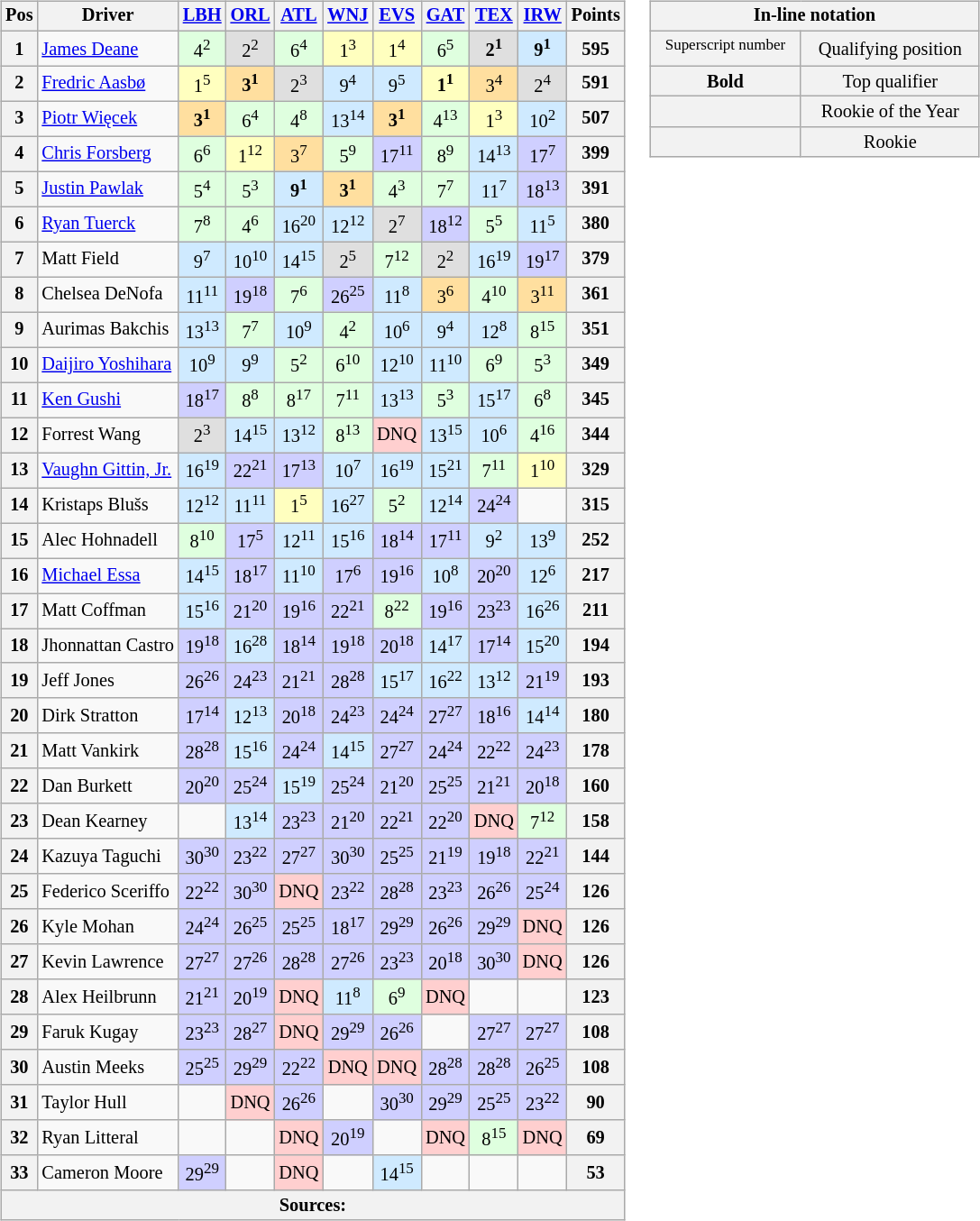<table>
<tr>
<td valign="top"><br><table class="wikitable" style="font-size:85%; text-align:center">
<tr style="background:#f9f9f9" valign="top">
<th valign="middle">Pos</th>
<th valign="middle">Driver</th>
<th><a href='#'>LBH</a></th>
<th><a href='#'>ORL</a></th>
<th><a href='#'>ATL</a></th>
<th><a href='#'>WNJ</a></th>
<th><a href='#'>EVS</a></th>
<th><a href='#'>GAT</a></th>
<th><a href='#'>TEX</a></th>
<th><a href='#'>IRW</a></th>
<th valign="middle">Points</th>
</tr>
<tr>
<th>1</th>
<td align=left> <a href='#'>James Deane</a></td>
<td style="background:#dfffdf;">4<sup>2</sup></td>
<td style="background:#dfdfdf;">2<sup>2</sup></td>
<td style="background:#dfffdf;">6<sup>4</sup></td>
<td style="background:#ffffbf;">1<sup>3</sup></td>
<td style="background:#ffffbf;">1<sup>4</sup></td>
<td style="background:#dfffdf;">6<sup>5</sup></td>
<td style="background:#dfdfdf;"><strong>2<sup>1</sup></strong></td>
<td style="background:#cfeaff;"><strong>9<sup>1</sup></strong></td>
<th>595</th>
</tr>
<tr>
<th>2</th>
<td align=left> <a href='#'>Fredric Aasbø</a></td>
<td style="background:#ffffbf;">1<sup>5</sup></td>
<td style="background:#ffdf9f;"><strong>3<sup>1</sup></strong></td>
<td style="background:#dfdfdf;">2<sup>3</sup></td>
<td style="background:#cfeaff;">9<sup>4</sup></td>
<td style="background:#cfeaff;">9<sup>5</sup></td>
<td style="background:#ffffbf;"><strong>1<sup>1</sup></strong></td>
<td style="background:#ffdf9f;">3<sup>4</sup></td>
<td style="background:#dfdfdf;">2<sup>4</sup></td>
<th>591</th>
</tr>
<tr>
<th>3</th>
<td align=left> <a href='#'>Piotr Więcek</a></td>
<td style="background:#ffdf9f;"><strong>3<sup>1</sup></strong></td>
<td style="background:#dfffdf;">6<sup>4</sup></td>
<td style="background:#dfffdf;">4<sup>8</sup></td>
<td style="background:#cfeaff;">13<sup>14</sup></td>
<td style="background:#ffdf9f;"><strong>3<sup>1</sup></strong></td>
<td style="background:#dfffdf;">4<sup>13</sup></td>
<td style="background:#ffffbf;">1<sup>3</sup></td>
<td style="background:#cfeaff;">10<sup>2</sup></td>
<th>507</th>
</tr>
<tr>
<th>4</th>
<td align=left> <a href='#'>Chris Forsberg</a></td>
<td style="background:#dfffdf;">6<sup>6</sup></td>
<td style="background:#ffffbf;">1<sup>12</sup></td>
<td style="background:#ffdf9f;">3<sup>7</sup></td>
<td style="background:#dfffdf;">5<sup>9</sup></td>
<td style="background:#cfcfff;">17<sup>11</sup></td>
<td style="background:#dfffdf;">8<sup>9</sup></td>
<td style="background:#cfeaff;">14<sup>13</sup></td>
<td style="background:#cfcfff;">17<sup>7</sup></td>
<th>399</th>
</tr>
<tr>
<th>5</th>
<td align=left> <a href='#'>Justin Pawlak</a></td>
<td style="background:#dfffdf;">5<sup>4</sup></td>
<td style="background:#dfffdf;">5<sup>3</sup></td>
<td style="background:#cfeaff;"><strong>9<sup>1</sup></strong></td>
<td style="background:#ffdf9f;"><strong>3<sup>1</sup></strong></td>
<td style="background:#dfffdf;">4<sup>3</sup></td>
<td style="background:#dfffdf;">7<sup>7</sup></td>
<td style="background:#cfeaff;">11<sup>7</sup></td>
<td style="background:#cfcfff;">18<sup>13</sup></td>
<th>391</th>
</tr>
<tr>
<th>6</th>
<td align=left> <a href='#'>Ryan Tuerck</a></td>
<td style="background:#dfffdf;">7<sup>8</sup></td>
<td style="background:#dfffdf;">4<sup>6</sup></td>
<td style="background:#cfeaff;">16<sup>20</sup></td>
<td style="background:#cfeaff;">12<sup>12</sup></td>
<td style="background:#dfdfdf;">2<sup>7</sup></td>
<td style="background:#cfcfff;">18<sup>12</sup></td>
<td style="background:#dfffdf;">5<sup>5</sup></td>
<td style="background:#cfeaff;">11<sup>5</sup></td>
<th>380</th>
</tr>
<tr>
<th>7</th>
<td align=left> Matt Field</td>
<td style="background:#cfeaff;">9<sup>7</sup></td>
<td style="background:#cfeaff;">10<sup>10</sup></td>
<td style="background:#cfeaff;">14<sup>15</sup></td>
<td style="background:#dfdfdf;">2<sup>5</sup></td>
<td style="background:#dfffdf;">7<sup>12</sup></td>
<td style="background:#dfdfdf;">2<sup>2</sup></td>
<td style="background:#cfeaff;">16<sup>19</sup></td>
<td style="background:#cfcfff;">19<sup>17</sup></td>
<th>379</th>
</tr>
<tr>
<th>8</th>
<td align=left> Chelsea DeNofa</td>
<td style="background:#cfeaff;">11<sup>11</sup></td>
<td style="background:#cfcfff;">19<sup>18</sup></td>
<td style="background:#dfffdf;">7<sup>6</sup></td>
<td style="background:#cfcfff;">26<sup>25</sup></td>
<td style="background:#cfeaff;">11<sup>8</sup></td>
<td style="background:#ffdf9f;">3<sup>6</sup></td>
<td style="background:#dfffdf;">4<sup>10</sup></td>
<td style="background:#ffdf9f;">3<sup>11</sup></td>
<th>361</th>
</tr>
<tr>
<th>9</th>
<td align=left> Aurimas Bakchis</td>
<td style="background:#cfeaff;">13<sup>13</sup></td>
<td style="background:#dfffdf;">7<sup>7</sup></td>
<td style="background:#cfeaff;">10<sup>9</sup></td>
<td style="background:#dfffdf;">4<sup>2</sup></td>
<td style="background:#cfeaff;">10<sup>6</sup></td>
<td style="background:#cfeaff;">9<sup>4</sup></td>
<td style="background:#cfeaff;">12<sup>8</sup></td>
<td style="background:#dfffdf;">8<sup>15</sup></td>
<th>351</th>
</tr>
<tr>
<th>10</th>
<td align=left> <a href='#'>Daijiro Yoshihara</a></td>
<td style="background:#cfeaff;">10<sup>9</sup></td>
<td style="background:#cfeaff;">9<sup>9</sup></td>
<td style="background:#dfffdf;">5<sup>2</sup></td>
<td style="background:#dfffdf;">6<sup>10</sup></td>
<td style="background:#cfeaff;">12<sup>10</sup></td>
<td style="background:#cfeaff;">11<sup>10</sup></td>
<td style="background:#dfffdf;">6<sup>9</sup></td>
<td style="background:#dfffdf;">5<sup>3</sup></td>
<th>349</th>
</tr>
<tr>
<th>11</th>
<td align=left> <a href='#'>Ken Gushi</a></td>
<td style="background:#cfcfff;">18<sup>17</sup></td>
<td style="background:#dfffdf;">8<sup>8</sup></td>
<td style="background:#dfffdf;">8<sup>17</sup></td>
<td style="background:#dfffdf;">7<sup>11</sup></td>
<td style="background:#cfeaff;">13<sup>13</sup></td>
<td style="background:#dfffdf;">5<sup>3</sup></td>
<td style="background:#cfeaff;">15<sup>17</sup></td>
<td style="background:#dfffdf;">6<sup>8</sup></td>
<th>345</th>
</tr>
<tr>
<th>12</th>
<td align=left> Forrest Wang</td>
<td style="background:#dfdfdf;">2<sup>3</sup></td>
<td style="background:#cfeaff;">14<sup>15</sup></td>
<td style="background:#cfeaff;">13<sup>12</sup></td>
<td style="background:#dfffdf;">8<sup>13</sup></td>
<td style="background:#ffcfcf;">DNQ</td>
<td style="background:#cfeaff;">13<sup>15</sup></td>
<td style="background:#cfeaff;">10<sup>6</sup></td>
<td style="background:#dfffdf;">4<sup>16</sup></td>
<th>344</th>
</tr>
<tr>
<th>13</th>
<td align=left> <a href='#'>Vaughn Gittin, Jr.</a></td>
<td style="background:#cfeaff;">16<sup>19</sup></td>
<td style="background:#cfcfff;">22<sup>21</sup></td>
<td style="background:#cfcfff;">17<sup>13</sup></td>
<td style="background:#cfeaff;">10<sup>7</sup></td>
<td style="background:#cfeaff;">16<sup>19</sup></td>
<td style="background:#cfeaff;">15<sup>21</sup></td>
<td style="background:#dfffdf;">7<sup>11</sup></td>
<td style="background:#ffffbf;">1<sup>10</sup></td>
<th>329</th>
</tr>
<tr>
<th>14</th>
<td align=left> Kristaps Blušs</td>
<td style="background:#cfeaff;">12<sup>12</sup></td>
<td style="background:#cfeaff;">11<sup>11</sup></td>
<td style="background:#ffffbf;">1<sup>5</sup></td>
<td style="background:#cfeaff;">16<sup>27</sup></td>
<td style="background:#dfffdf;">5<sup>2</sup></td>
<td style="background:#cfeaff;">12<sup>14</sup></td>
<td style="background:#cfcfff;">24<sup>24</sup></td>
<td></td>
<th>315</th>
</tr>
<tr>
<th>15</th>
<td align=left> Alec Hohnadell</td>
<td style="background:#dfffdf;">8<sup>10</sup></td>
<td style="background:#cfcfff;">17<sup>5</sup></td>
<td style="background:#cfeaff;">12<sup>11</sup></td>
<td style="background:#cfeaff;">15<sup>16</sup></td>
<td style="background:#cfcfff;">18<sup>14</sup></td>
<td style="background:#cfcfff;">17<sup>11</sup></td>
<td style="background:#cfeaff;">9<sup>2</sup></td>
<td style="background:#cfeaff;">13<sup>9</sup></td>
<th>252</th>
</tr>
<tr>
<th>16</th>
<td align=left> <a href='#'>Michael Essa</a></td>
<td style="background:#cfeaff;">14<sup>15</sup></td>
<td style="background:#cfcfff;">18<sup>17</sup></td>
<td style="background:#cfeaff;">11<sup>10</sup></td>
<td style="background:#cfcfff;">17<sup>6</sup></td>
<td style="background:#cfcfff;">19<sup>16</sup></td>
<td style="background:#cfeaff;">10<sup>8</sup></td>
<td style="background:#cfcfff;">20<sup>20</sup></td>
<td style="background:#cfeaff;">12<sup>6</sup></td>
<th>217</th>
</tr>
<tr>
<th>17</th>
<td align=left> Matt Coffman</td>
<td style="background:#cfeaff;">15<sup>16</sup></td>
<td style="background:#cfcfff;">21<sup>20</sup></td>
<td style="background:#cfcfff;">19<sup>16</sup></td>
<td style="background:#cfcfff;">22<sup>21</sup></td>
<td style="background:#dfffdf;">8<sup>22</sup></td>
<td style="background:#cfcfff;">19<sup>16</sup></td>
<td style="background:#cfcfff;">23<sup>23</sup></td>
<td style="background:#cfeaff;">16<sup>26</sup></td>
<th>211</th>
</tr>
<tr>
<th>18</th>
<td align=left> Jhonnattan Castro</td>
<td style="background:#cfcfff;">19<sup>18</sup></td>
<td style="background:#cfeaff;">16<sup>28</sup></td>
<td style="background:#cfcfff;">18<sup>14</sup></td>
<td style="background:#cfcfff;">19<sup>18</sup></td>
<td style="background:#cfcfff;">20<sup>18</sup></td>
<td style="background:#cfeaff;">14<sup>17</sup></td>
<td style="background:#cfcfff;">17<sup>14</sup></td>
<td style="background:#cfeaff;">15<sup>20</sup></td>
<th>194</th>
</tr>
<tr>
<th>19</th>
<td align=left> Jeff Jones</td>
<td style="background:#cfcfff;">26<sup>26</sup></td>
<td style="background:#cfcfff;">24<sup>23</sup></td>
<td style="background:#cfcfff;">21<sup>21</sup></td>
<td style="background:#cfcfff;">28<sup>28</sup></td>
<td style="background:#cfeaff;">15<sup>17</sup></td>
<td style="background:#cfeaff;">16<sup>22</sup></td>
<td style="background:#cfeaff;">13<sup>12</sup></td>
<td style="background:#cfcfff;">21<sup>19</sup></td>
<th>193</th>
</tr>
<tr>
<th>20</th>
<td align=left> Dirk Stratton </td>
<td style="background:#cfcfff;">17<sup>14</sup></td>
<td style="background:#cfeaff;">12<sup>13</sup></td>
<td style="background:#cfcfff;">20<sup>18</sup></td>
<td style="background:#cfcfff;">24<sup>23</sup></td>
<td style="background:#cfcfff;">24<sup>24</sup></td>
<td style="background:#cfcfff;">27<sup>27</sup></td>
<td style="background:#cfcfff;">18<sup>16</sup></td>
<td style="background:#cfeaff;">14<sup>14</sup></td>
<th>180</th>
</tr>
<tr>
<th>21</th>
<td align=left> Matt Vankirk </td>
<td style="background:#cfcfff;">28<sup>28</sup></td>
<td style="background:#cfeaff;">15<sup>16</sup></td>
<td style="background:#cfcfff;">24<sup>24</sup></td>
<td style="background:#cfeaff;">14<sup>15</sup></td>
<td style="background:#cfcfff;">27<sup>27</sup></td>
<td style="background:#cfcfff;">24<sup>24</sup></td>
<td style="background:#cfcfff;">22<sup>22</sup></td>
<td style="background:#cfcfff;">24<sup>23</sup></td>
<th>178</th>
</tr>
<tr>
<th>22</th>
<td align=left> Dan Burkett</td>
<td style="background:#cfcfff;">20<sup>20</sup></td>
<td style="background:#cfcfff;">25<sup>24</sup></td>
<td style="background:#cfeaff;">15<sup>19</sup></td>
<td style="background:#cfcfff;">25<sup>24</sup></td>
<td style="background:#cfcfff;">21<sup>20</sup></td>
<td style="background:#cfcfff;">25<sup>25</sup></td>
<td style="background:#cfcfff;">21<sup>21</sup></td>
<td style="background:#cfcfff;">20<sup>18</sup></td>
<th>160</th>
</tr>
<tr>
<th>23</th>
<td align=left> Dean Kearney</td>
<td></td>
<td style="background:#cfeaff;">13<sup>14</sup></td>
<td style="background:#cfcfff;">23<sup>23</sup></td>
<td style="background:#cfcfff;">21<sup>20</sup></td>
<td style="background:#cfcfff;">22<sup>21</sup></td>
<td style="background:#cfcfff;">22<sup>20</sup></td>
<td style="background:#ffcfcf;">DNQ</td>
<td style="background:#dfffdf;">7<sup>12</sup></td>
<th>158</th>
</tr>
<tr>
<th>24</th>
<td align=left> Kazuya Taguchi </td>
<td style="background:#cfcfff;">30<sup>30</sup></td>
<td style="background:#cfcfff;">23<sup>22</sup></td>
<td style="background:#cfcfff;">27<sup>27</sup></td>
<td style="background:#cfcfff;">30<sup>30</sup></td>
<td style="background:#cfcfff;">25<sup>25</sup></td>
<td style="background:#cfcfff;">21<sup>19</sup></td>
<td style="background:#cfcfff;">19<sup>18</sup></td>
<td style="background:#cfcfff;">22<sup>21</sup></td>
<th>144</th>
</tr>
<tr>
<th>25</th>
<td align=left> Federico Sceriffo</td>
<td style="background:#cfcfff;">22<sup>22</sup></td>
<td style="background:#cfcfff;">30<sup>30</sup></td>
<td style="background:#ffcfcf;">DNQ</td>
<td style="background:#cfcfff;">23<sup>22</sup></td>
<td style="background:#cfcfff;">28<sup>28</sup></td>
<td style="background:#cfcfff;">23<sup>23</sup></td>
<td style="background:#cfcfff;">26<sup>26</sup></td>
<td style="background:#cfcfff;">25<sup>24</sup></td>
<th>126</th>
</tr>
<tr>
<th>26</th>
<td align=left> Kyle Mohan</td>
<td style="background:#cfcfff;">24<sup>24</sup></td>
<td style="background:#cfcfff;">26<sup>25</sup></td>
<td style="background:#cfcfff;">25<sup>25</sup></td>
<td style="background:#cfcfff;">18<sup>17</sup></td>
<td style="background:#cfcfff;">29<sup>29</sup></td>
<td style="background:#cfcfff;">26<sup>26</sup></td>
<td style="background:#cfcfff;">29<sup>29</sup></td>
<td style="background:#ffcfcf;">DNQ</td>
<th>126</th>
</tr>
<tr>
<th>27</th>
<td align=left> Kevin Lawrence</td>
<td style="background:#cfcfff;">27<sup>27</sup></td>
<td style="background:#cfcfff;">27<sup>26</sup></td>
<td style="background:#cfcfff;">28<sup>28</sup></td>
<td style="background:#cfcfff;">27<sup>26</sup></td>
<td style="background:#cfcfff;">23<sup>23</sup></td>
<td style="background:#cfcfff;">20<sup>18</sup></td>
<td style="background:#cfcfff;">30<sup>30</sup></td>
<td style="background:#ffcfcf;">DNQ</td>
<th>126</th>
</tr>
<tr>
<th>28</th>
<td align=left> Alex Heilbrunn</td>
<td style="background:#cfcfff;">21<sup>21</sup></td>
<td style="background:#cfcfff;">20<sup>19</sup></td>
<td style="background:#ffcfcf;">DNQ</td>
<td style="background:#cfeaff;">11<sup>8</sup></td>
<td style="background:#dfffdf;">6<sup>9</sup></td>
<td style="background:#ffcfcf;">DNQ</td>
<td></td>
<td></td>
<th>123</th>
</tr>
<tr>
<th>29</th>
<td align=left> Faruk Kugay</td>
<td style="background:#cfcfff;">23<sup>23</sup></td>
<td style="background:#cfcfff;">28<sup>27</sup></td>
<td style="background:#ffcfcf;">DNQ</td>
<td style="background:#cfcfff;">29<sup>29</sup></td>
<td style="background:#cfcfff;">26<sup>26</sup></td>
<td></td>
<td style="background:#cfcfff;">27<sup>27</sup></td>
<td style="background:#cfcfff;">27<sup>27</sup></td>
<th>108</th>
</tr>
<tr>
<th>30</th>
<td align=left> Austin Meeks</td>
<td style="background:#cfcfff;">25<sup>25</sup></td>
<td style="background:#cfcfff;">29<sup>29</sup></td>
<td style="background:#cfcfff;">22<sup>22</sup></td>
<td style="background:#ffcfcf;">DNQ</td>
<td style="background:#ffcfcf;">DNQ</td>
<td style="background:#cfcfff;">28<sup>28</sup></td>
<td style="background:#cfcfff;">28<sup>28</sup></td>
<td style="background:#cfcfff;">26<sup>25</sup></td>
<th>108</th>
</tr>
<tr>
<th>31</th>
<td align=left> Taylor Hull</td>
<td></td>
<td style="background:#ffcfcf;">DNQ</td>
<td style="background:#cfcfff;">26<sup>26</sup></td>
<td></td>
<td style="background:#cfcfff;">30<sup>30</sup></td>
<td style="background:#cfcfff;">29<sup>29</sup></td>
<td style="background:#cfcfff;">25<sup>25</sup></td>
<td style="background:#cfcfff;">23<sup>22</sup></td>
<th>90</th>
</tr>
<tr>
<th>32</th>
<td align=left> Ryan Litteral</td>
<td></td>
<td></td>
<td style="background:#ffcfcf;">DNQ</td>
<td style="background:#cfcfff;">20<sup>19</sup></td>
<td></td>
<td style="background:#ffcfcf;">DNQ</td>
<td style="background:#dfffdf;">8<sup>15</sup></td>
<td style="background:#ffcfcf;">DNQ</td>
<th>69</th>
</tr>
<tr>
<th>33</th>
<td align=left> Cameron Moore</td>
<td style="background:#cfcfff;">29<sup>29</sup></td>
<td></td>
<td style="background:#ffcfcf;">DNQ</td>
<td></td>
<td style="background:#cfeaff;">14<sup>15</sup></td>
<td></td>
<td></td>
<td></td>
<th>53</th>
</tr>
<tr>
<th colspan=11>Sources:</th>
</tr>
</table>
</td>
<td valign="top"><br><table class="wikitable" style="font-size:85%; text-align:center; width: 18em">
<tr>
<td colspan="2" align="center" style="background:#F2F2F2"><strong>In-line notation</strong></td>
</tr>
<tr>
<td align="center" style="background:#F2F2F2"><sup>Superscript number</sup></td>
<td align="center" style="background:#F2F2F2">Qualifying position</td>
</tr>
<tr>
<td align="center" style="background:#F2F2F2"><strong>Bold</strong></td>
<td align="center" style="background:#F2F2F2">Top qualifier</td>
</tr>
<tr>
<td align="center" style="background:#F2F2F2"></td>
<td align="center" style="background:#F2F2F2">Rookie of the Year</td>
</tr>
<tr>
<td align="center" style="background:#F2F2F2"></td>
<td align="center" style="background:#F2F2F2">Rookie</td>
</tr>
</table>
</td>
</tr>
</table>
